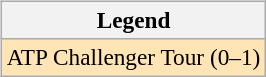<table>
<tr valign=top>
<td><br><table class=wikitable style=font-size:97%>
<tr>
<th>Legend</th>
</tr>
<tr bgcolor=moccasin>
<td>ATP Challenger Tour (0–1)</td>
</tr>
</table>
</td>
<td></td>
</tr>
</table>
